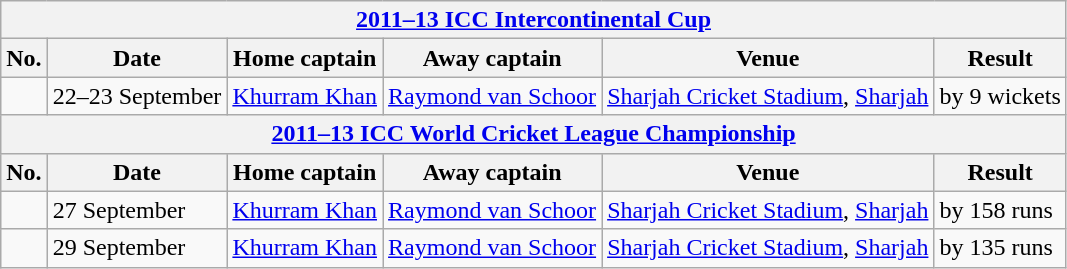<table class="wikitable">
<tr>
<th colspan="6"><a href='#'>2011–13 ICC Intercontinental Cup</a></th>
</tr>
<tr>
<th>No.</th>
<th>Date</th>
<th>Home captain</th>
<th>Away captain</th>
<th>Venue</th>
<th>Result</th>
</tr>
<tr>
<td></td>
<td>22–23 September</td>
<td><a href='#'>Khurram Khan</a></td>
<td><a href='#'>Raymond van Schoor</a></td>
<td><a href='#'>Sharjah Cricket Stadium</a>, <a href='#'>Sharjah</a></td>
<td> by 9 wickets</td>
</tr>
<tr>
<th colspan="6"><a href='#'>2011–13 ICC World Cricket League Championship</a></th>
</tr>
<tr>
<th>No.</th>
<th>Date</th>
<th>Home captain</th>
<th>Away captain</th>
<th>Venue</th>
<th>Result</th>
</tr>
<tr>
<td></td>
<td>27 September</td>
<td><a href='#'>Khurram Khan</a></td>
<td><a href='#'>Raymond van Schoor</a></td>
<td><a href='#'>Sharjah Cricket Stadium</a>, <a href='#'>Sharjah</a></td>
<td> by 158 runs</td>
</tr>
<tr>
<td></td>
<td>29 September</td>
<td><a href='#'>Khurram Khan</a></td>
<td><a href='#'>Raymond van Schoor</a></td>
<td><a href='#'>Sharjah Cricket Stadium</a>, <a href='#'>Sharjah</a></td>
<td> by 135 runs</td>
</tr>
</table>
